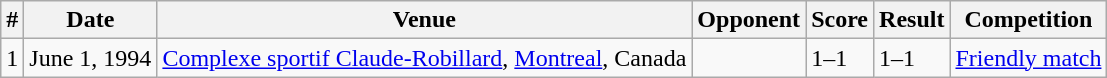<table class="wikitable">
<tr>
<th>#</th>
<th>Date</th>
<th>Venue</th>
<th>Opponent</th>
<th>Score</th>
<th>Result</th>
<th>Competition</th>
</tr>
<tr>
<td>1</td>
<td>June 1, 1994</td>
<td><a href='#'>Complexe sportif Claude-Robillard</a>, <a href='#'>Montreal</a>, Canada</td>
<td></td>
<td>1–1</td>
<td>1–1</td>
<td><a href='#'>Friendly match</a></td>
</tr>
</table>
